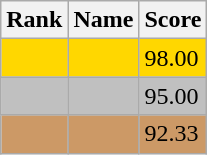<table class="wikitable">
<tr>
<th>Rank</th>
<th>Name</th>
<th>Score</th>
</tr>
<tr style="background:gold;">
<td></td>
<td></td>
<td>98.00</td>
</tr>
<tr style="background:silver;">
<td></td>
<td></td>
<td>95.00</td>
</tr>
<tr style="background:#CC9966;">
<td></td>
<td></td>
<td>92.33</td>
</tr>
</table>
